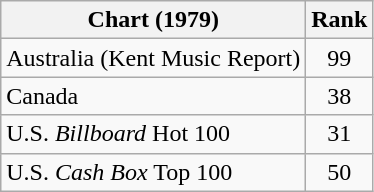<table class="wikitable sortable">
<tr>
<th>Chart (1979)</th>
<th>Rank</th>
</tr>
<tr>
<td>Australia (Kent Music Report)</td>
<td style="text-align:center;">99</td>
</tr>
<tr>
<td>Canada</td>
<td style="text-align:center;">38</td>
</tr>
<tr>
<td>U.S. <em>Billboard</em> Hot 100</td>
<td style="text-align:center;">31</td>
</tr>
<tr>
<td>U.S. <em>Cash Box</em> Top 100</td>
<td style="text-align:center;">50</td>
</tr>
</table>
